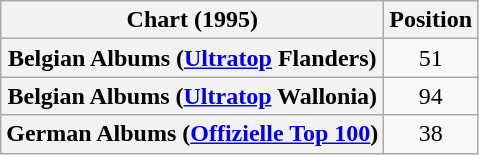<table class="wikitable plainrowheaders sortable">
<tr>
<th>Chart (1995)</th>
<th>Position</th>
</tr>
<tr>
<th scope="row">Belgian Albums (<a href='#'>Ultratop</a> Flanders)</th>
<td style="text-align:center;">51</td>
</tr>
<tr>
<th scope="row">Belgian Albums (<a href='#'>Ultratop</a> Wallonia)</th>
<td style="text-align:center;">94</td>
</tr>
<tr>
<th scope="row">German Albums (<a href='#'>Offizielle Top 100</a>)</th>
<td style="text-align:center;">38</td>
</tr>
</table>
